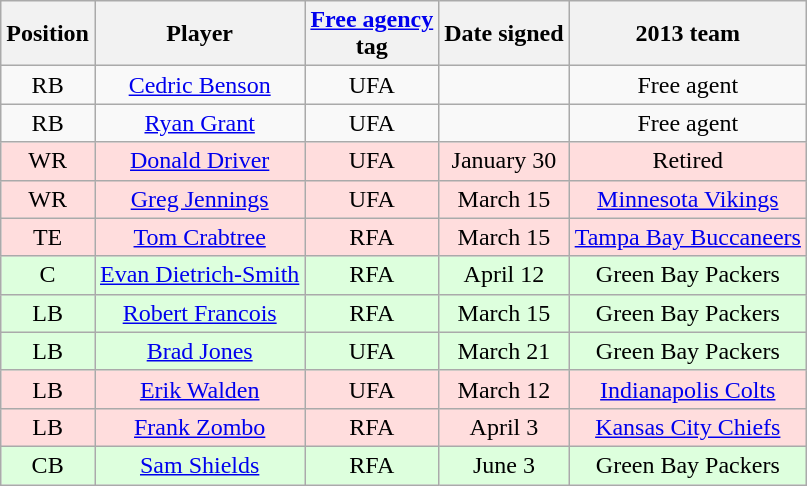<table class="wikitable" style="text-align:center">
<tr>
<th>Position</th>
<th>Player</th>
<th><a href='#'>Free agency</a><br>tag</th>
<th>Date signed</th>
<th>2013 team</th>
</tr>
<tr>
<td>RB</td>
<td><a href='#'>Cedric Benson</a></td>
<td>UFA</td>
<td></td>
<td>Free agent</td>
</tr>
<tr>
<td>RB</td>
<td><a href='#'>Ryan Grant</a></td>
<td>UFA</td>
<td></td>
<td>Free agent</td>
</tr>
<tr style="background:#fdd">
<td>WR</td>
<td><a href='#'>Donald Driver</a></td>
<td>UFA</td>
<td>January 30</td>
<td>Retired</td>
</tr>
<tr style="background:#fdd">
<td>WR</td>
<td><a href='#'>Greg Jennings</a></td>
<td>UFA</td>
<td>March 15</td>
<td><a href='#'>Minnesota Vikings</a></td>
</tr>
<tr style="background:#fdd">
<td>TE</td>
<td><a href='#'>Tom Crabtree</a></td>
<td>RFA</td>
<td>March 15</td>
<td><a href='#'>Tampa Bay Buccaneers</a></td>
</tr>
<tr style="background:#dfd">
<td>C</td>
<td><a href='#'>Evan Dietrich-Smith</a></td>
<td>RFA</td>
<td>April 12</td>
<td>Green Bay Packers</td>
</tr>
<tr style="background:#dfd">
<td>LB</td>
<td><a href='#'>Robert Francois</a></td>
<td>RFA</td>
<td>March 15</td>
<td>Green Bay Packers</td>
</tr>
<tr style="background:#dfd">
<td>LB</td>
<td><a href='#'>Brad Jones</a></td>
<td>UFA</td>
<td>March 21</td>
<td>Green Bay Packers</td>
</tr>
<tr style="background:#fdd">
<td>LB</td>
<td><a href='#'>Erik Walden</a></td>
<td>UFA</td>
<td>March 12</td>
<td><a href='#'>Indianapolis Colts</a></td>
</tr>
<tr style="background:#fdd">
<td>LB</td>
<td><a href='#'>Frank Zombo</a></td>
<td>RFA</td>
<td>April 3</td>
<td><a href='#'>Kansas City Chiefs</a></td>
</tr>
<tr style="background:#dfd">
<td>CB</td>
<td><a href='#'>Sam Shields</a></td>
<td>RFA</td>
<td>June 3</td>
<td>Green Bay Packers</td>
</tr>
</table>
